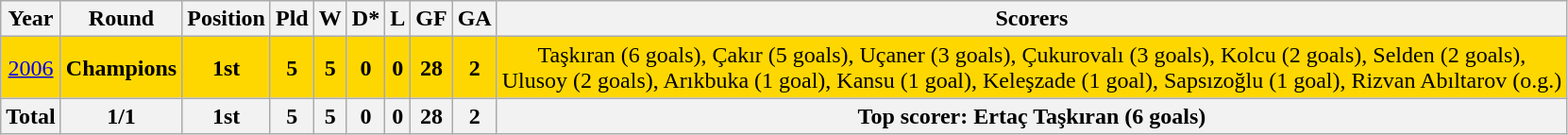<table class="wikitable" style="text-align:center;">
<tr>
<th>Year</th>
<th>Round</th>
<th>Position</th>
<th abbr="Played">Pld</th>
<th abbr="Won">W</th>
<th abbr="Drawn">D*</th>
<th abbr="Lost">L</th>
<th abbr="Goals for">GF</th>
<th abbr="Goals against">GA</th>
<th>Scorers</th>
</tr>
<tr style="background:gold">
<td> <a href='#'>2006</a></td>
<td><strong>Champions</strong></td>
<td><strong>1st</strong></td>
<td><strong>5</strong></td>
<td><strong>5</strong></td>
<td><strong>0</strong></td>
<td><strong>0</strong></td>
<td><strong>28</strong></td>
<td><strong>2</strong></td>
<td>Taşkıran (6 goals), Çakır (5 goals), Uçaner (3 goals), Çukurovalı (3 goals), Kolcu (2 goals), Selden (2 goals),<br>Ulusoy (2 goals), Arıkbuka (1 goal), Kansu (1 goal), Keleşzade (1 goal), Sapsızoğlu (1 goal), Rizvan Abıltarov (o.g.)</td>
</tr>
<tr>
<th><strong>Total</strong></th>
<th><strong>1/1</strong></th>
<th><strong>1st</strong></th>
<th><strong>5</strong></th>
<th><strong>5</strong></th>
<th><strong>0</strong></th>
<th><strong>0</strong></th>
<th><strong>28</strong></th>
<th><strong>2</strong></th>
<th><strong>Top scorer:</strong> Ertaç Taşkıran (6 goals)</th>
</tr>
</table>
